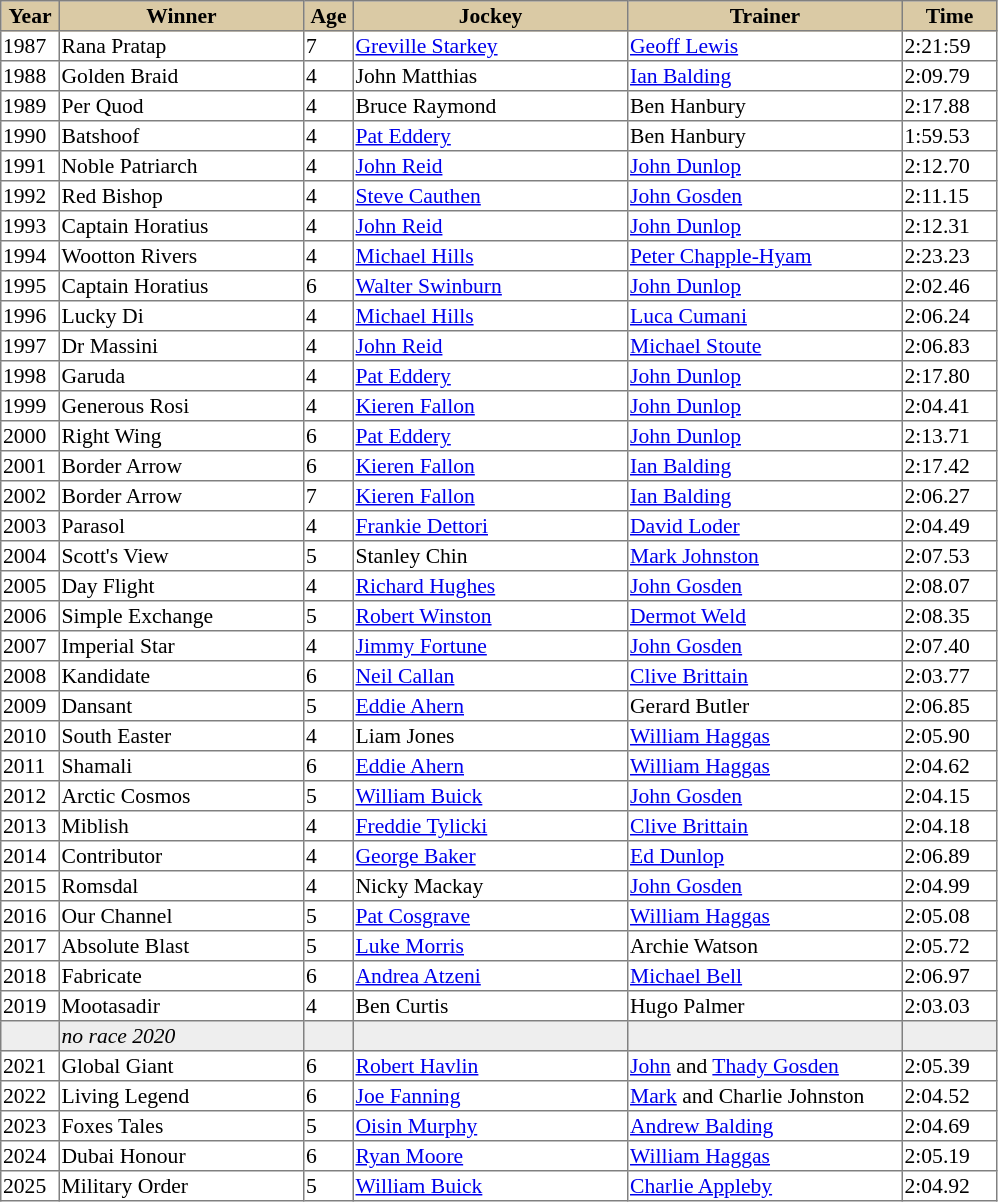<table class = "sortable" | border="1" style="border-collapse: collapse; font-size:90%">
<tr bgcolor="#DACAA5" align="center">
<th style="width:36px"><strong>Year</strong></th>
<th style="width:160px"><strong>Winner</strong></th>
<th style="width:30px"><strong>Age</strong></th>
<th style="width:180px"><strong>Jockey</strong></th>
<th style="width:180px"><strong>Trainer</strong></th>
<th style="width:60px"><strong>Time</strong></th>
</tr>
<tr>
<td>1987</td>
<td>Rana Pratap</td>
<td>7</td>
<td><a href='#'>Greville Starkey</a></td>
<td><a href='#'>Geoff Lewis</a></td>
<td>2:21:59</td>
</tr>
<tr>
<td>1988</td>
<td>Golden Braid</td>
<td>4</td>
<td>John Matthias</td>
<td><a href='#'>Ian Balding</a></td>
<td>2:09.79</td>
</tr>
<tr>
<td>1989</td>
<td>Per Quod</td>
<td>4</td>
<td>Bruce Raymond</td>
<td>Ben Hanbury</td>
<td>2:17.88</td>
</tr>
<tr>
<td>1990</td>
<td>Batshoof</td>
<td>4</td>
<td><a href='#'>Pat Eddery</a></td>
<td>Ben Hanbury</td>
<td>1:59.53</td>
</tr>
<tr>
<td>1991</td>
<td>Noble Patriarch</td>
<td>4</td>
<td><a href='#'>John Reid</a></td>
<td><a href='#'>John Dunlop</a></td>
<td>2:12.70</td>
</tr>
<tr>
<td>1992</td>
<td>Red Bishop</td>
<td>4</td>
<td><a href='#'>Steve Cauthen</a></td>
<td><a href='#'>John Gosden</a></td>
<td>2:11.15</td>
</tr>
<tr>
<td>1993</td>
<td>Captain Horatius</td>
<td>4</td>
<td><a href='#'>John Reid</a></td>
<td><a href='#'>John Dunlop</a></td>
<td>2:12.31</td>
</tr>
<tr>
<td>1994</td>
<td>Wootton Rivers</td>
<td>4</td>
<td><a href='#'>Michael Hills</a></td>
<td><a href='#'>Peter Chapple-Hyam</a></td>
<td>2:23.23</td>
</tr>
<tr>
<td>1995</td>
<td>Captain Horatius</td>
<td>6</td>
<td><a href='#'>Walter Swinburn</a></td>
<td><a href='#'>John Dunlop</a></td>
<td>2:02.46</td>
</tr>
<tr>
<td>1996</td>
<td>Lucky Di</td>
<td>4</td>
<td><a href='#'>Michael Hills</a></td>
<td><a href='#'>Luca Cumani</a></td>
<td>2:06.24</td>
</tr>
<tr>
<td>1997</td>
<td>Dr Massini</td>
<td>4</td>
<td><a href='#'>John Reid</a></td>
<td><a href='#'>Michael Stoute</a></td>
<td>2:06.83</td>
</tr>
<tr>
<td>1998</td>
<td>Garuda</td>
<td>4</td>
<td><a href='#'>Pat Eddery</a></td>
<td><a href='#'>John Dunlop</a></td>
<td>2:17.80</td>
</tr>
<tr>
<td>1999</td>
<td>Generous Rosi</td>
<td>4</td>
<td><a href='#'>Kieren Fallon</a></td>
<td><a href='#'>John Dunlop</a></td>
<td>2:04.41</td>
</tr>
<tr>
<td>2000</td>
<td>Right Wing</td>
<td>6</td>
<td><a href='#'>Pat Eddery</a></td>
<td><a href='#'>John Dunlop</a></td>
<td>2:13.71</td>
</tr>
<tr>
<td>2001</td>
<td>Border Arrow</td>
<td>6</td>
<td><a href='#'>Kieren Fallon</a></td>
<td><a href='#'>Ian Balding</a></td>
<td>2:17.42</td>
</tr>
<tr>
<td>2002</td>
<td>Border Arrow</td>
<td>7</td>
<td><a href='#'>Kieren Fallon</a></td>
<td><a href='#'>Ian Balding</a></td>
<td>2:06.27</td>
</tr>
<tr>
<td>2003</td>
<td>Parasol</td>
<td>4</td>
<td><a href='#'>Frankie Dettori</a></td>
<td><a href='#'>David Loder</a></td>
<td>2:04.49</td>
</tr>
<tr>
<td>2004</td>
<td>Scott's View</td>
<td>5</td>
<td>Stanley Chin</td>
<td><a href='#'>Mark Johnston</a></td>
<td>2:07.53</td>
</tr>
<tr>
<td>2005</td>
<td>Day Flight</td>
<td>4</td>
<td><a href='#'>Richard Hughes</a></td>
<td><a href='#'>John Gosden</a></td>
<td>2:08.07</td>
</tr>
<tr>
<td>2006</td>
<td>Simple Exchange</td>
<td>5</td>
<td><a href='#'>Robert Winston</a></td>
<td><a href='#'>Dermot Weld</a></td>
<td>2:08.35</td>
</tr>
<tr>
<td>2007</td>
<td>Imperial Star</td>
<td>4</td>
<td><a href='#'>Jimmy Fortune</a></td>
<td><a href='#'>John Gosden</a></td>
<td>2:07.40</td>
</tr>
<tr>
<td>2008</td>
<td>Kandidate</td>
<td>6</td>
<td><a href='#'>Neil Callan</a></td>
<td><a href='#'>Clive Brittain</a></td>
<td>2:03.77</td>
</tr>
<tr>
<td>2009</td>
<td>Dansant</td>
<td>5</td>
<td><a href='#'>Eddie Ahern</a></td>
<td>Gerard Butler</td>
<td>2:06.85</td>
</tr>
<tr>
<td>2010</td>
<td>South Easter</td>
<td>4</td>
<td>Liam Jones</td>
<td><a href='#'>William Haggas</a></td>
<td>2:05.90</td>
</tr>
<tr>
<td>2011</td>
<td>Shamali</td>
<td>6</td>
<td><a href='#'>Eddie Ahern</a></td>
<td><a href='#'>William Haggas</a></td>
<td>2:04.62</td>
</tr>
<tr>
<td>2012</td>
<td>Arctic Cosmos</td>
<td>5</td>
<td><a href='#'>William Buick</a></td>
<td><a href='#'>John Gosden</a></td>
<td>2:04.15</td>
</tr>
<tr>
<td>2013</td>
<td>Miblish</td>
<td>4</td>
<td><a href='#'>Freddie Tylicki</a></td>
<td><a href='#'>Clive Brittain</a></td>
<td>2:04.18</td>
</tr>
<tr>
<td>2014</td>
<td>Contributor</td>
<td>4</td>
<td><a href='#'>George Baker</a></td>
<td><a href='#'>Ed Dunlop</a></td>
<td>2:06.89</td>
</tr>
<tr>
<td>2015</td>
<td>Romsdal</td>
<td>4</td>
<td>Nicky Mackay</td>
<td><a href='#'>John Gosden</a></td>
<td>2:04.99</td>
</tr>
<tr>
<td>2016</td>
<td>Our Channel</td>
<td>5</td>
<td><a href='#'>Pat Cosgrave</a></td>
<td><a href='#'>William Haggas</a></td>
<td>2:05.08</td>
</tr>
<tr>
<td>2017</td>
<td>Absolute Blast</td>
<td>5</td>
<td><a href='#'>Luke Morris</a></td>
<td>Archie Watson</td>
<td>2:05.72</td>
</tr>
<tr>
<td>2018</td>
<td>Fabricate</td>
<td>6</td>
<td><a href='#'>Andrea Atzeni</a></td>
<td><a href='#'>Michael Bell</a></td>
<td>2:06.97</td>
</tr>
<tr>
<td>2019</td>
<td>Mootasadir</td>
<td>4</td>
<td>Ben Curtis</td>
<td>Hugo Palmer</td>
<td>2:03.03</td>
</tr>
<tr bgcolor="#eeeeee">
<td data-sort-value="2020"></td>
<td><em>no race 2020</em> </td>
<td></td>
<td></td>
<td></td>
<td></td>
</tr>
<tr>
<td>2021</td>
<td>Global Giant</td>
<td>6</td>
<td><a href='#'>Robert Havlin</a></td>
<td><a href='#'>John</a> and <a href='#'>Thady Gosden</a></td>
<td>2:05.39</td>
</tr>
<tr>
<td>2022</td>
<td>Living Legend</td>
<td>6</td>
<td><a href='#'>Joe Fanning</a></td>
<td><a href='#'>Mark</a> and Charlie Johnston</td>
<td>2:04.52</td>
</tr>
<tr>
<td>2023</td>
<td>Foxes Tales</td>
<td>5</td>
<td><a href='#'>Oisin Murphy</a></td>
<td><a href='#'>Andrew Balding</a></td>
<td>2:04.69</td>
</tr>
<tr>
<td>2024</td>
<td>Dubai Honour</td>
<td>6</td>
<td><a href='#'>Ryan Moore</a></td>
<td><a href='#'>William Haggas</a></td>
<td>2:05.19</td>
</tr>
<tr>
<td>2025</td>
<td>Military Order</td>
<td>5</td>
<td><a href='#'>William Buick</a></td>
<td><a href='#'>Charlie Appleby</a></td>
<td>2:04.92</td>
</tr>
</table>
